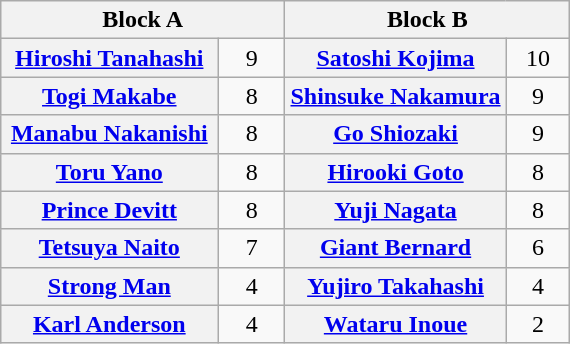<table class="wikitable" style="margin: 1em auto 1em auto;text-align:center">
<tr>
<th colspan="2" style="width:50%">Block A</th>
<th colspan="2" style="width:50%">Block B</th>
</tr>
<tr>
<th><a href='#'>Hiroshi Tanahashi</a></th>
<td style="width:35px">9</td>
<th><a href='#'>Satoshi Kojima</a></th>
<td style="width:35px">10</td>
</tr>
<tr>
<th><a href='#'>Togi Makabe</a></th>
<td>8</td>
<th><a href='#'>Shinsuke Nakamura</a></th>
<td>9</td>
</tr>
<tr>
<th><a href='#'>Manabu Nakanishi</a></th>
<td>8</td>
<th><a href='#'>Go Shiozaki</a></th>
<td>9</td>
</tr>
<tr>
<th><a href='#'>Toru Yano</a></th>
<td>8</td>
<th><a href='#'>Hirooki Goto</a></th>
<td>8</td>
</tr>
<tr>
<th><a href='#'>Prince Devitt</a></th>
<td>8</td>
<th><a href='#'>Yuji Nagata</a></th>
<td>8</td>
</tr>
<tr>
<th><a href='#'>Tetsuya Naito</a></th>
<td>7</td>
<th><a href='#'>Giant Bernard</a></th>
<td>6</td>
</tr>
<tr>
<th><a href='#'>Strong Man</a></th>
<td>4</td>
<th><a href='#'>Yujiro Takahashi</a></th>
<td>4</td>
</tr>
<tr>
<th><a href='#'>Karl Anderson</a></th>
<td>4</td>
<th><a href='#'>Wataru Inoue</a></th>
<td>2</td>
</tr>
</table>
